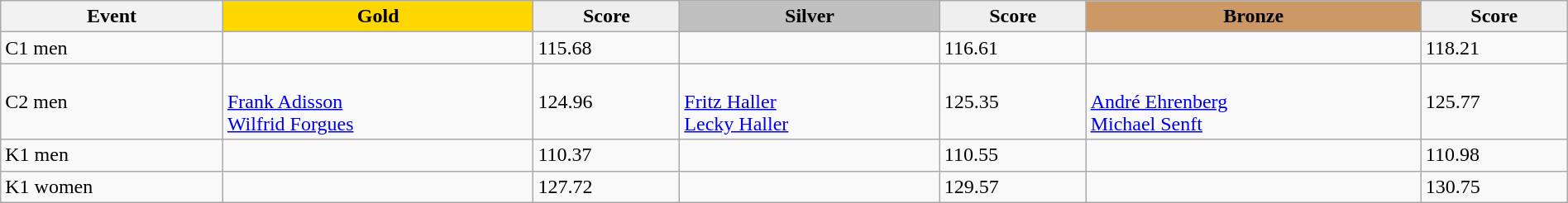<table class="wikitable" width=100%>
<tr>
<th>Event</th>
<td align=center bgcolor="gold"><strong>Gold</strong></td>
<td align=center bgcolor="EFEFEF"><strong>Score</strong></td>
<td align=center bgcolor="silver"><strong>Silver</strong></td>
<td align=center bgcolor="EFEFEF"><strong>Score</strong></td>
<td align=center bgcolor="CC9966"><strong>Bronze</strong></td>
<td align=center bgcolor="EFEFEF"><strong>Score</strong></td>
</tr>
<tr>
<td>C1 men</td>
<td></td>
<td>115.68</td>
<td></td>
<td>116.61</td>
<td></td>
<td>118.21</td>
</tr>
<tr>
<td>C2 men</td>
<td><br><a href='#'>Frank Adisson</a><br><a href='#'>Wilfrid Forgues</a></td>
<td>124.96</td>
<td><br><a href='#'>Fritz Haller</a><br><a href='#'>Lecky Haller</a></td>
<td>125.35</td>
<td><br><a href='#'>André Ehrenberg</a><br><a href='#'>Michael Senft</a></td>
<td>125.77</td>
</tr>
<tr>
<td>K1 men</td>
<td></td>
<td>110.37</td>
<td></td>
<td>110.55</td>
<td></td>
<td>110.98</td>
</tr>
<tr>
<td>K1 women</td>
<td></td>
<td>127.72</td>
<td></td>
<td>129.57</td>
<td></td>
<td>130.75</td>
</tr>
</table>
